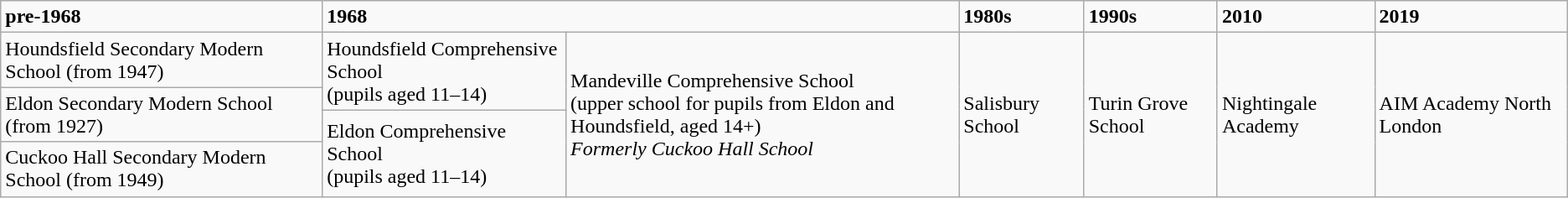<table class="wikitable">
<tr>
<td><strong>pre-1968</strong></td>
<td colspan="2"><strong>1968</strong></td>
<td><strong>1980s</strong></td>
<td><strong>1990s</strong></td>
<td><strong>2010</strong></td>
<td><strong>2019</strong></td>
</tr>
<tr>
<td>Houndsfield Secondary Modern School (from 1947)</td>
<td rowspan="2">Houndsfield Comprehensive School<br>(pupils aged 11–14)</td>
<td rowspan="4">Mandeville Comprehensive School<br>(upper school for pupils from Eldon and Houndsfield, aged 14+)<br><em>Formerly Cuckoo Hall School</em></td>
<td rowspan="4">Salisbury School</td>
<td rowspan="4">Turin Grove School</td>
<td rowspan="4">Nightingale Academy</td>
<td rowspan="4">AIM Academy North London</td>
</tr>
<tr>
<td rowspan="2">Eldon Secondary Modern School (from 1927)</td>
</tr>
<tr>
<td rowspan="2">Eldon Comprehensive School<br>(pupils aged 11–14)</td>
</tr>
<tr>
<td>Cuckoo Hall Secondary Modern School (from 1949)</td>
</tr>
</table>
